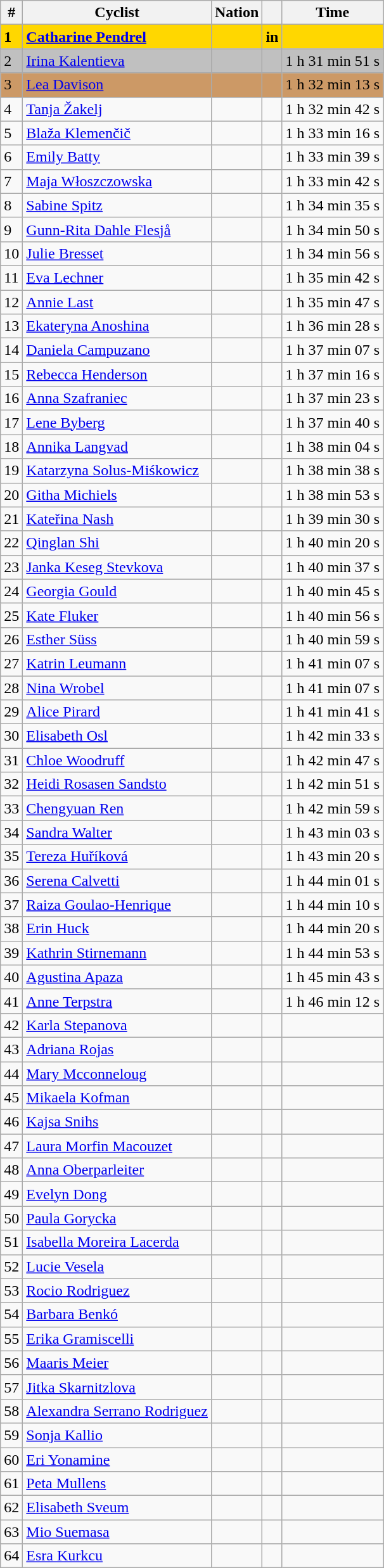<table class="wikitable">
<tr>
<th>#</th>
<th>Cyclist</th>
<th>Nation</th>
<th></th>
<th>Time</th>
</tr>
<tr bgcolor="gold">
<td><strong>1</strong></td>
<td><strong><a href='#'>Catharine Pendrel</a></strong></td>
<td><strong></strong></td>
<td><strong>in</strong></td>
<td align=right><strong></strong></td>
</tr>
<tr bgcolor="silver">
<td>2</td>
<td><a href='#'>Irina Kalentieva</a></td>
<td></td>
<td></td>
<td align=right>1 h 31 min 51 s</td>
</tr>
<tr bgcolor="CC9966">
<td>3</td>
<td><a href='#'>Lea Davison</a></td>
<td></td>
<td></td>
<td align=right>1 h 32 min 13 s</td>
</tr>
<tr>
<td>4</td>
<td><a href='#'>Tanja Žakelj</a></td>
<td></td>
<td></td>
<td align=right>1 h 32 min 42 s</td>
</tr>
<tr>
<td>5</td>
<td><a href='#'>Blaža Klemenčič</a></td>
<td></td>
<td></td>
<td align=right>1 h 33 min 16 s</td>
</tr>
<tr>
<td>6</td>
<td><a href='#'>Emily Batty</a></td>
<td></td>
<td></td>
<td align=right>1 h 33 min 39 s</td>
</tr>
<tr>
<td>7</td>
<td><a href='#'>Maja Włoszczowska</a></td>
<td></td>
<td></td>
<td align=right>1 h 33 min 42 s</td>
</tr>
<tr>
<td>8</td>
<td><a href='#'>Sabine Spitz</a></td>
<td></td>
<td></td>
<td align=right>1 h 34 min 35 s</td>
</tr>
<tr>
<td>9</td>
<td><a href='#'>Gunn-Rita Dahle Flesjå</a></td>
<td></td>
<td></td>
<td align=right>1 h 34 min 50 s</td>
</tr>
<tr>
<td>10</td>
<td><a href='#'>Julie Bresset</a></td>
<td></td>
<td></td>
<td align=right>1 h 34 min 56 s</td>
</tr>
<tr>
<td>11</td>
<td><a href='#'>Eva Lechner</a></td>
<td></td>
<td></td>
<td align=right>1 h 35 min 42 s</td>
</tr>
<tr>
<td>12</td>
<td><a href='#'>Annie Last</a></td>
<td></td>
<td></td>
<td align=right>1 h 35 min 47 s</td>
</tr>
<tr>
<td>13</td>
<td><a href='#'>Ekateryna Anoshina</a></td>
<td></td>
<td></td>
<td align=right>1 h 36 min 28 s</td>
</tr>
<tr>
<td>14</td>
<td><a href='#'>Daniela Campuzano</a></td>
<td></td>
<td></td>
<td align=right>1 h 37 min 07 s</td>
</tr>
<tr>
<td>15</td>
<td><a href='#'>Rebecca Henderson</a></td>
<td></td>
<td></td>
<td align=right>1 h 37 min 16 s</td>
</tr>
<tr>
<td>16</td>
<td><a href='#'>Anna Szafraniec</a></td>
<td></td>
<td></td>
<td align=right>1 h 37 min 23 s</td>
</tr>
<tr>
<td>17</td>
<td><a href='#'>Lene Byberg</a></td>
<td></td>
<td></td>
<td align=right>1 h 37 min 40 s</td>
</tr>
<tr>
<td>18</td>
<td><a href='#'>Annika Langvad</a></td>
<td></td>
<td></td>
<td align=right>1 h 38 min 04 s</td>
</tr>
<tr>
<td>19</td>
<td><a href='#'>Katarzyna Solus-Miśkowicz</a></td>
<td></td>
<td></td>
<td align=right>1 h 38 min 38 s</td>
</tr>
<tr>
<td>20</td>
<td><a href='#'>Githa Michiels</a></td>
<td></td>
<td></td>
<td align=right>1 h 38 min 53 s</td>
</tr>
<tr>
<td>21</td>
<td><a href='#'>Kateřina Nash</a></td>
<td></td>
<td></td>
<td align=right>1 h 39 min 30 s</td>
</tr>
<tr>
<td>22</td>
<td><a href='#'>Qinglan Shi</a></td>
<td></td>
<td></td>
<td align=right>1 h 40 min 20 s</td>
</tr>
<tr>
<td>23</td>
<td><a href='#'>Janka Keseg Stevkova</a></td>
<td></td>
<td></td>
<td align=right>1 h 40 min 37 s</td>
</tr>
<tr>
<td>24</td>
<td><a href='#'>Georgia Gould</a></td>
<td></td>
<td></td>
<td align=right>1 h 40 min 45 s</td>
</tr>
<tr>
<td>25</td>
<td><a href='#'>Kate Fluker</a></td>
<td></td>
<td></td>
<td align=right>1 h 40 min 56 s</td>
</tr>
<tr>
<td>26</td>
<td><a href='#'>Esther Süss</a></td>
<td></td>
<td></td>
<td align=right>1 h 40 min 59 s</td>
</tr>
<tr>
<td>27</td>
<td><a href='#'>Katrin Leumann</a></td>
<td></td>
<td></td>
<td align=right>1 h 41 min 07 s</td>
</tr>
<tr>
<td>28</td>
<td><a href='#'>Nina Wrobel</a></td>
<td></td>
<td></td>
<td align=right>1 h 41 min 07 s</td>
</tr>
<tr>
<td>29</td>
<td><a href='#'>Alice Pirard</a></td>
<td></td>
<td></td>
<td align=right>1 h 41 min 41 s</td>
</tr>
<tr>
<td>30</td>
<td><a href='#'>Elisabeth Osl</a></td>
<td></td>
<td></td>
<td align=right>1 h 42 min 33 s</td>
</tr>
<tr>
<td>31</td>
<td><a href='#'>Chloe Woodruff</a></td>
<td></td>
<td></td>
<td align=right>1 h 42 min 47 s</td>
</tr>
<tr>
<td>32</td>
<td><a href='#'>Heidi Rosasen Sandsto</a></td>
<td></td>
<td></td>
<td align=right>1 h 42 min 51 s</td>
</tr>
<tr>
<td>33</td>
<td><a href='#'>Chengyuan Ren</a></td>
<td></td>
<td></td>
<td align=right>1 h 42 min 59 s</td>
</tr>
<tr>
<td>34</td>
<td><a href='#'>Sandra Walter</a></td>
<td></td>
<td></td>
<td align=right>1 h 43 min 03 s</td>
</tr>
<tr>
<td>35</td>
<td><a href='#'>Tereza Huříková</a></td>
<td></td>
<td></td>
<td align=right>1 h 43 min 20 s</td>
</tr>
<tr>
<td>36</td>
<td><a href='#'>Serena Calvetti</a></td>
<td></td>
<td></td>
<td align=right>1 h 44 min 01 s</td>
</tr>
<tr>
<td>37</td>
<td><a href='#'>Raiza Goulao-Henrique</a></td>
<td></td>
<td></td>
<td align=right>1 h 44 min 10 s</td>
</tr>
<tr>
<td>38</td>
<td><a href='#'>Erin Huck</a></td>
<td></td>
<td></td>
<td align=right>1 h 44 min 20 s</td>
</tr>
<tr>
<td>39</td>
<td><a href='#'>Kathrin Stirnemann</a></td>
<td></td>
<td></td>
<td align=right>1 h 44 min 53 s</td>
</tr>
<tr>
<td>40</td>
<td><a href='#'>Agustina Apaza</a></td>
<td></td>
<td></td>
<td align=right>1 h 45 min 43 s</td>
</tr>
<tr>
<td>41</td>
<td><a href='#'>Anne Terpstra</a></td>
<td></td>
<td></td>
<td align=right>1 h 46 min 12 s</td>
</tr>
<tr>
<td>42</td>
<td><a href='#'>Karla Stepanova</a></td>
<td></td>
<td></td>
<td></td>
</tr>
<tr>
<td>43</td>
<td><a href='#'>Adriana Rojas</a></td>
<td></td>
<td></td>
<td></td>
</tr>
<tr>
<td>44</td>
<td><a href='#'>Mary Mcconneloug</a></td>
<td></td>
<td></td>
<td></td>
</tr>
<tr>
<td>45</td>
<td><a href='#'>Mikaela Kofman</a></td>
<td></td>
<td></td>
<td></td>
</tr>
<tr>
<td>46</td>
<td><a href='#'>Kajsa Snihs</a></td>
<td></td>
<td></td>
<td></td>
</tr>
<tr>
<td>47</td>
<td><a href='#'>Laura Morfin Macouzet</a></td>
<td></td>
<td></td>
<td></td>
</tr>
<tr>
<td>48</td>
<td><a href='#'>Anna Oberparleiter</a></td>
<td></td>
<td></td>
<td></td>
</tr>
<tr>
<td>49</td>
<td><a href='#'>Evelyn Dong</a></td>
<td></td>
<td></td>
<td></td>
</tr>
<tr>
<td>50</td>
<td><a href='#'>Paula Gorycka</a></td>
<td></td>
<td></td>
<td></td>
</tr>
<tr>
<td>51</td>
<td><a href='#'>Isabella Moreira Lacerda</a></td>
<td></td>
<td></td>
<td></td>
</tr>
<tr>
<td>52</td>
<td><a href='#'>Lucie Vesela</a></td>
<td></td>
<td></td>
<td></td>
</tr>
<tr>
<td>53</td>
<td><a href='#'>Rocio Rodriguez</a></td>
<td></td>
<td></td>
<td></td>
</tr>
<tr>
<td>54</td>
<td><a href='#'>Barbara Benkó</a></td>
<td></td>
<td></td>
<td></td>
</tr>
<tr>
<td>55</td>
<td><a href='#'>Erika Gramiscelli</a></td>
<td></td>
<td></td>
<td></td>
</tr>
<tr>
<td>56</td>
<td><a href='#'>Maaris Meier</a></td>
<td></td>
<td></td>
<td></td>
</tr>
<tr>
<td>57</td>
<td><a href='#'>Jitka Skarnitzlova</a></td>
<td></td>
<td></td>
<td></td>
</tr>
<tr>
<td>58</td>
<td><a href='#'>Alexandra Serrano Rodriguez</a></td>
<td></td>
<td></td>
<td></td>
</tr>
<tr>
<td>59</td>
<td><a href='#'>Sonja Kallio</a></td>
<td></td>
<td></td>
<td></td>
</tr>
<tr>
<td>60</td>
<td><a href='#'>Eri Yonamine</a></td>
<td></td>
<td></td>
<td></td>
</tr>
<tr>
<td>61</td>
<td><a href='#'>Peta Mullens</a></td>
<td></td>
<td></td>
<td></td>
</tr>
<tr>
<td>62</td>
<td><a href='#'>Elisabeth Sveum</a></td>
<td></td>
<td></td>
<td></td>
</tr>
<tr>
<td>63</td>
<td><a href='#'>Mio Suemasa</a></td>
<td></td>
<td></td>
<td></td>
</tr>
<tr>
<td>64</td>
<td><a href='#'>Esra Kurkcu</a></td>
<td></td>
<td></td>
<td></td>
</tr>
</table>
